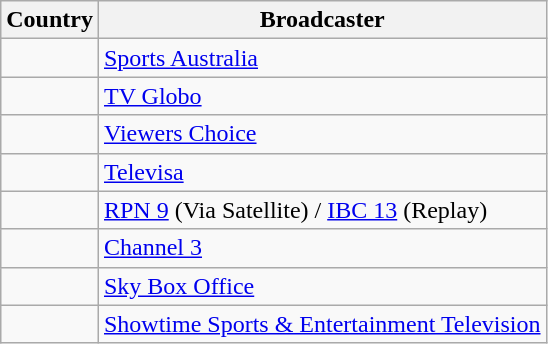<table class="wikitable">
<tr>
<th align=center>Country</th>
<th align=center>Broadcaster</th>
</tr>
<tr>
<td></td>
<td><a href='#'>Sports Australia</a></td>
</tr>
<tr>
<td></td>
<td><a href='#'>TV Globo</a></td>
</tr>
<tr>
<td></td>
<td><a href='#'>Viewers Choice</a></td>
</tr>
<tr>
<td></td>
<td><a href='#'>Televisa</a></td>
</tr>
<tr>
<td></td>
<td><a href='#'>RPN 9</a> (Via Satellite) / <a href='#'>IBC 13</a> (Replay)</td>
</tr>
<tr>
<td></td>
<td><a href='#'>Channel 3</a></td>
</tr>
<tr>
<td></td>
<td><a href='#'>Sky Box Office</a></td>
</tr>
<tr>
<td></td>
<td><a href='#'>Showtime Sports & Entertainment Television</a></td>
</tr>
</table>
